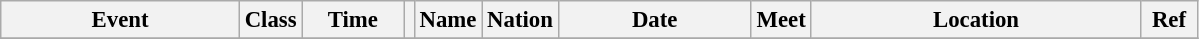<table class="wikitable" style="font-size: 95%;">
<tr>
<th style="width:10em">Event</th>
<th>Class</th>
<th style="width:4em">Time</th>
<th class="unsortable"></th>
<th>Name</th>
<th>Nation</th>
<th style="width:8em">Date</th>
<th>Meet</th>
<th style="width:14em">Location</th>
<th style="width:2em">Ref</th>
</tr>
<tr>
</tr>
</table>
